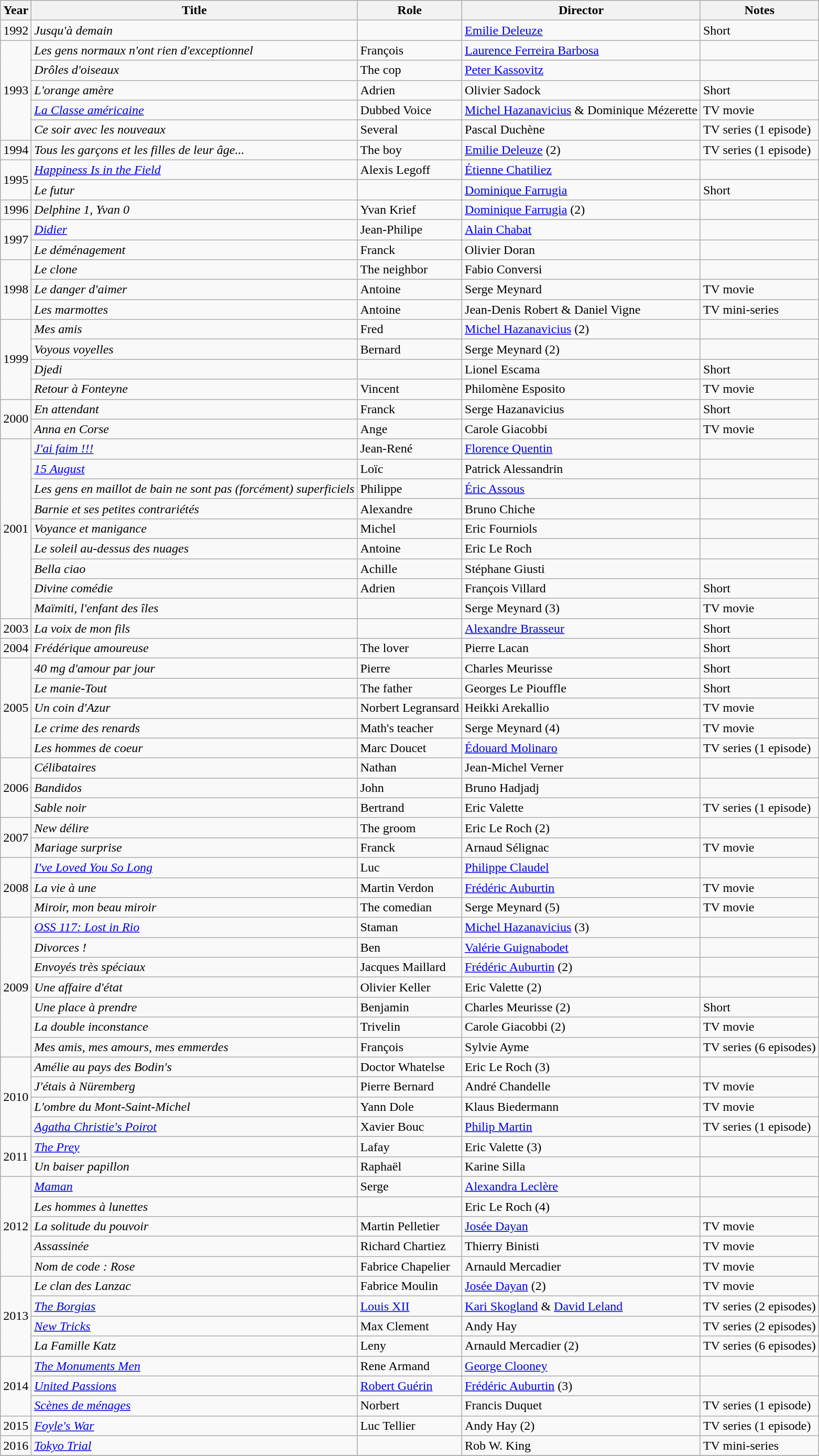<table class="wikitable">
<tr>
<th>Year</th>
<th>Title</th>
<th>Role</th>
<th>Director</th>
<th>Notes</th>
</tr>
<tr>
<td rowspan=1>1992</td>
<td><em>Jusqu'à demain</em></td>
<td></td>
<td><a href='#'>Emilie Deleuze</a></td>
<td>Short</td>
</tr>
<tr>
<td rowspan=5>1993</td>
<td><em>Les gens normaux n'ont rien d'exceptionnel</em></td>
<td>François</td>
<td><a href='#'>Laurence Ferreira Barbosa</a></td>
<td></td>
</tr>
<tr>
<td><em>Drôles d'oiseaux</em></td>
<td>The cop</td>
<td><a href='#'>Peter Kassovitz</a></td>
<td></td>
</tr>
<tr>
<td><em>L'orange amère</em></td>
<td>Adrien</td>
<td>Olivier Sadock</td>
<td>Short</td>
</tr>
<tr>
<td><em><a href='#'>La Classe américaine</a></em></td>
<td>Dubbed Voice</td>
<td><a href='#'>Michel Hazanavicius</a> & Dominique Mézerette</td>
<td>TV movie</td>
</tr>
<tr>
<td><em>Ce soir avec les nouveaux</em></td>
<td>Several</td>
<td>Pascal Duchène</td>
<td>TV series (1 episode)</td>
</tr>
<tr>
<td rowspan=1>1994</td>
<td><em>Tous les garçons et les filles de leur âge...</em></td>
<td>The boy</td>
<td><a href='#'>Emilie Deleuze</a> (2)</td>
<td>TV series (1 episode)</td>
</tr>
<tr>
<td rowspan=2>1995</td>
<td><em><a href='#'>Happiness Is in the Field</a></em></td>
<td>Alexis Legoff</td>
<td><a href='#'>Étienne Chatiliez</a></td>
<td></td>
</tr>
<tr>
<td><em>Le futur</em></td>
<td></td>
<td><a href='#'>Dominique Farrugia</a></td>
<td>Short</td>
</tr>
<tr>
<td rowspan=1>1996</td>
<td><em>Delphine 1, Yvan 0</em></td>
<td>Yvan Krief</td>
<td><a href='#'>Dominique Farrugia</a> (2)</td>
<td></td>
</tr>
<tr>
<td rowspan=2>1997</td>
<td><em><a href='#'>Didier</a></em></td>
<td>Jean-Philipe</td>
<td><a href='#'>Alain Chabat</a></td>
<td></td>
</tr>
<tr>
<td><em>Le déménagement</em></td>
<td>Franck</td>
<td>Olivier Doran</td>
<td></td>
</tr>
<tr>
<td rowspan=3>1998</td>
<td><em>Le clone</em></td>
<td>The neighbor</td>
<td>Fabio Conversi</td>
<td></td>
</tr>
<tr>
<td><em>Le danger d'aimer</em></td>
<td>Antoine</td>
<td>Serge Meynard</td>
<td>TV movie</td>
</tr>
<tr>
<td><em>Les marmottes</em></td>
<td>Antoine</td>
<td>Jean-Denis Robert & Daniel Vigne</td>
<td>TV mini-series</td>
</tr>
<tr>
<td rowspan=4>1999</td>
<td><em>Mes amis</em></td>
<td>Fred</td>
<td><a href='#'>Michel Hazanavicius</a> (2)</td>
<td></td>
</tr>
<tr>
<td><em>Voyous voyelles</em></td>
<td>Bernard</td>
<td>Serge Meynard (2)</td>
<td></td>
</tr>
<tr>
<td><em>Djedi</em></td>
<td></td>
<td>Lionel Escama</td>
<td>Short</td>
</tr>
<tr>
<td><em>Retour à Fonteyne</em></td>
<td>Vincent</td>
<td>Philomène Esposito</td>
<td>TV movie</td>
</tr>
<tr>
<td rowspan=2>2000</td>
<td><em>En attendant</em></td>
<td>Franck</td>
<td>Serge Hazanavicius</td>
<td>Short</td>
</tr>
<tr>
<td><em>Anna en Corse</em></td>
<td>Ange</td>
<td>Carole Giacobbi</td>
<td>TV movie</td>
</tr>
<tr>
<td rowspan=9>2001</td>
<td><em><a href='#'>J'ai faim !!!</a></em></td>
<td>Jean-René</td>
<td><a href='#'>Florence Quentin</a></td>
<td></td>
</tr>
<tr>
<td><em><a href='#'>15 August</a></em></td>
<td>Loïc</td>
<td>Patrick Alessandrin</td>
<td></td>
</tr>
<tr>
<td><em>Les gens en maillot de bain ne sont pas (forcément) superficiels</em></td>
<td>Philippe</td>
<td><a href='#'>Éric Assous</a></td>
<td></td>
</tr>
<tr>
<td><em>Barnie et ses petites contrariétés</em></td>
<td>Alexandre</td>
<td>Bruno Chiche</td>
<td></td>
</tr>
<tr>
<td><em>Voyance et manigance</em></td>
<td>Michel</td>
<td>Eric Fourniols</td>
<td></td>
</tr>
<tr>
<td><em>Le soleil au-dessus des nuages</em></td>
<td>Antoine</td>
<td>Eric Le Roch</td>
<td></td>
</tr>
<tr>
<td><em>Bella ciao</em></td>
<td>Achille</td>
<td>Stéphane Giusti</td>
<td></td>
</tr>
<tr>
<td><em>Divine comédie</em></td>
<td>Adrien</td>
<td>François Villard</td>
<td>Short</td>
</tr>
<tr>
<td><em>Maïmiti, l'enfant des îles</em></td>
<td></td>
<td>Serge Meynard (3)</td>
<td>TV movie</td>
</tr>
<tr>
<td rowspan=1>2003</td>
<td><em>La voix de mon fils</em></td>
<td></td>
<td><a href='#'>Alexandre Brasseur</a></td>
<td>Short</td>
</tr>
<tr>
<td rowspan=1>2004</td>
<td><em>Frédérique amoureuse</em></td>
<td>The lover</td>
<td>Pierre Lacan</td>
<td>Short</td>
</tr>
<tr>
<td rowspan=5>2005</td>
<td><em>40 mg d'amour par jour</em></td>
<td>Pierre</td>
<td>Charles Meurisse</td>
<td>Short</td>
</tr>
<tr>
<td><em>Le manie-Tout</em></td>
<td>The father</td>
<td>Georges Le Piouffle</td>
<td>Short</td>
</tr>
<tr>
<td><em>Un coin d'Azur</em></td>
<td>Norbert Legransard</td>
<td>Heikki Arekallio</td>
<td>TV movie</td>
</tr>
<tr>
<td><em>Le crime des renards</em></td>
<td>Math's teacher</td>
<td>Serge Meynard (4)</td>
<td>TV movie</td>
</tr>
<tr>
<td><em>Les hommes de coeur</em></td>
<td>Marc Doucet</td>
<td><a href='#'>Édouard Molinaro</a></td>
<td>TV series (1 episode)</td>
</tr>
<tr>
<td rowspan=3>2006</td>
<td><em>Célibataires</em></td>
<td>Nathan</td>
<td>Jean-Michel Verner</td>
<td></td>
</tr>
<tr>
<td><em>Bandidos</em></td>
<td>John</td>
<td>Bruno Hadjadj</td>
<td></td>
</tr>
<tr>
<td><em>Sable noir</em></td>
<td>Bertrand</td>
<td>Eric Valette</td>
<td>TV series (1 episode)</td>
</tr>
<tr>
<td rowspan=2>2007</td>
<td><em>New délire</em></td>
<td>The groom</td>
<td>Eric Le Roch (2)</td>
<td></td>
</tr>
<tr>
<td><em>Mariage surprise</em></td>
<td>Franck</td>
<td>Arnaud Sélignac</td>
<td>TV movie</td>
</tr>
<tr>
<td rowspan=3>2008</td>
<td><em><a href='#'>I've Loved You So Long</a></em></td>
<td>Luc</td>
<td><a href='#'>Philippe Claudel</a></td>
<td></td>
</tr>
<tr>
<td><em>La vie à une</em></td>
<td>Martin Verdon</td>
<td><a href='#'>Frédéric Auburtin</a></td>
<td>TV movie</td>
</tr>
<tr>
<td><em>Miroir, mon beau miroir</em></td>
<td>The comedian</td>
<td>Serge Meynard (5)</td>
<td>TV movie</td>
</tr>
<tr>
<td rowspan=7>2009</td>
<td><em><a href='#'>OSS 117: Lost in Rio</a></em></td>
<td>Staman</td>
<td><a href='#'>Michel Hazanavicius</a> (3)</td>
<td></td>
</tr>
<tr>
<td><em>Divorces !</em></td>
<td>Ben</td>
<td><a href='#'>Valérie Guignabodet</a></td>
<td></td>
</tr>
<tr>
<td><em>Envoyés très spéciaux</em></td>
<td>Jacques Maillard</td>
<td><a href='#'>Frédéric Auburtin</a> (2)</td>
<td></td>
</tr>
<tr>
<td><em>Une affaire d'état</em></td>
<td>Olivier Keller</td>
<td>Eric Valette (2)</td>
<td></td>
</tr>
<tr>
<td><em>Une place à prendre</em></td>
<td>Benjamin</td>
<td>Charles Meurisse (2)</td>
<td>Short</td>
</tr>
<tr>
<td><em>La double inconstance</em></td>
<td>Trivelin</td>
<td>Carole Giacobbi (2)</td>
<td>TV movie</td>
</tr>
<tr>
<td><em>Mes amis, mes amours, mes emmerdes</em></td>
<td>François</td>
<td>Sylvie Ayme</td>
<td>TV series (6 episodes)</td>
</tr>
<tr>
<td rowspan=4>2010</td>
<td><em>Amélie au pays des Bodin's</em></td>
<td>Doctor Whatelse</td>
<td>Eric Le Roch (3)</td>
<td></td>
</tr>
<tr>
<td><em>J'étais à Nüremberg</em></td>
<td>Pierre Bernard</td>
<td>André Chandelle</td>
<td>TV movie</td>
</tr>
<tr>
<td><em>L'ombre du Mont-Saint-Michel</em></td>
<td>Yann Dole</td>
<td>Klaus Biedermann</td>
<td>TV movie</td>
</tr>
<tr>
<td><em><a href='#'>Agatha Christie's Poirot</a></em></td>
<td>Xavier Bouc</td>
<td><a href='#'>Philip Martin</a></td>
<td>TV series (1 episode)</td>
</tr>
<tr>
<td rowspan=2>2011</td>
<td><em><a href='#'>The Prey</a></em></td>
<td>Lafay</td>
<td>Eric Valette (3)</td>
<td></td>
</tr>
<tr>
<td><em>Un baiser papillon</em></td>
<td>Raphaël</td>
<td>Karine Silla</td>
<td></td>
</tr>
<tr>
<td rowspan=5>2012</td>
<td><em><a href='#'>Maman</a></em></td>
<td>Serge</td>
<td><a href='#'>Alexandra Leclère</a></td>
<td></td>
</tr>
<tr>
<td><em>Les hommes à lunettes</em></td>
<td></td>
<td>Eric Le Roch (4)</td>
<td></td>
</tr>
<tr>
<td><em>La solitude du pouvoir</em></td>
<td>Martin Pelletier</td>
<td><a href='#'>Josée Dayan</a></td>
<td>TV movie</td>
</tr>
<tr>
<td><em>Assassinée</em></td>
<td>Richard Chartiez</td>
<td>Thierry Binisti</td>
<td>TV movie</td>
</tr>
<tr>
<td><em>Nom de code : Rose</em></td>
<td>Fabrice Chapelier</td>
<td>Arnauld Mercadier</td>
<td>TV movie</td>
</tr>
<tr>
<td rowspan=4>2013</td>
<td><em>Le clan des Lanzac</em></td>
<td>Fabrice Moulin</td>
<td><a href='#'>Josée Dayan</a> (2)</td>
<td>TV movie</td>
</tr>
<tr>
<td><em><a href='#'>The Borgias</a></em></td>
<td><a href='#'>Louis XII</a></td>
<td><a href='#'>Kari Skogland</a> & <a href='#'>David Leland</a></td>
<td>TV series (2 episodes)</td>
</tr>
<tr>
<td><em><a href='#'>New Tricks</a></em></td>
<td>Max Clement</td>
<td>Andy Hay</td>
<td>TV series (2 episodes)</td>
</tr>
<tr>
<td><em>La Famille Katz</em></td>
<td>Leny</td>
<td>Arnauld Mercadier (2)</td>
<td>TV series (6 episodes)</td>
</tr>
<tr>
<td rowspan=3>2014</td>
<td><em><a href='#'>The Monuments Men</a></em></td>
<td>Rene Armand</td>
<td><a href='#'>George Clooney</a></td>
<td></td>
</tr>
<tr>
<td><em><a href='#'>United Passions</a></em></td>
<td><a href='#'>Robert Guérin</a></td>
<td><a href='#'>Frédéric Auburtin</a> (3)</td>
<td></td>
</tr>
<tr>
<td><em><a href='#'>Scènes de ménages</a></em></td>
<td>Norbert</td>
<td>Francis Duquet</td>
<td>TV series (1 episode)</td>
</tr>
<tr>
<td rowspan=1>2015</td>
<td><em><a href='#'>Foyle's War</a></em></td>
<td>Luc Tellier</td>
<td>Andy Hay (2)</td>
<td>TV series (1 episode)</td>
</tr>
<tr>
<td rowspan=1>2016</td>
<td><em><a href='#'>Tokyo Trial</a></em></td>
<td></td>
<td>Rob W. King</td>
<td>TV mini-series</td>
</tr>
<tr>
</tr>
</table>
